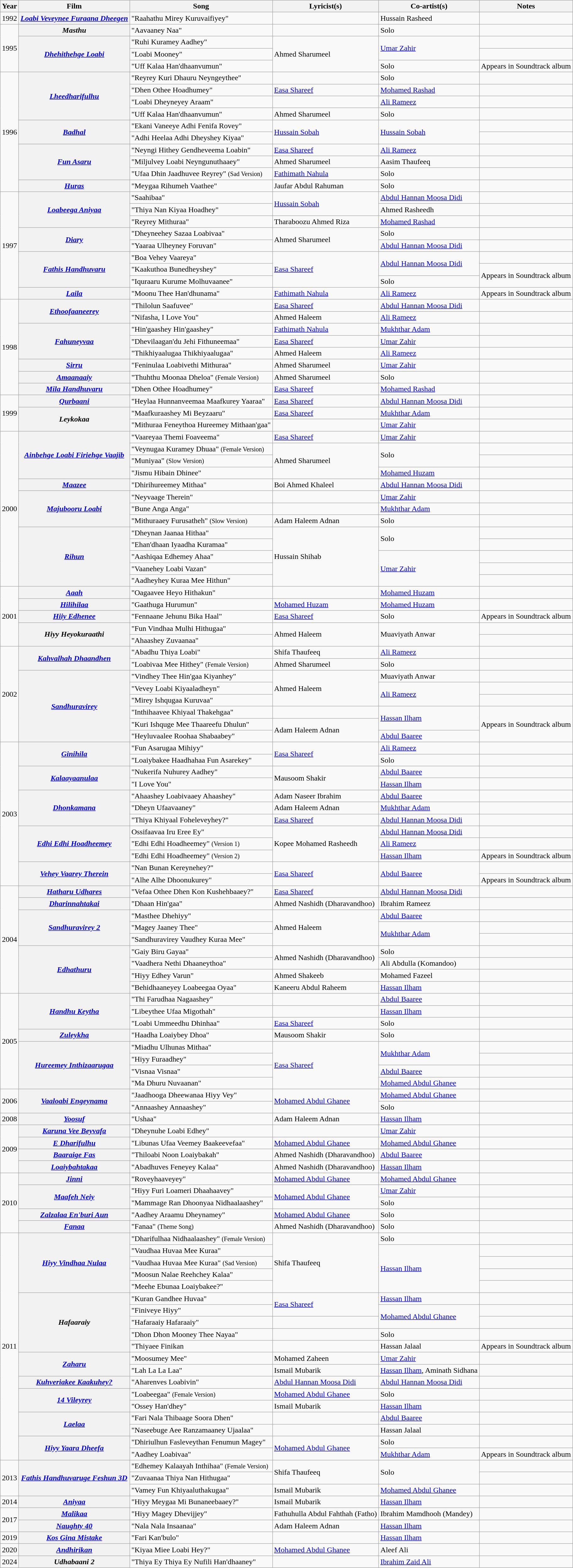<table class="wikitable plainrowheaders">
<tr>
<th scope="col">Year</th>
<th scope="col">Film</th>
<th scope="col">Song</th>
<th scope="col">Lyricist(s)</th>
<th scope="col">Co-artist(s)</th>
<th>Notes</th>
</tr>
<tr>
<td>1992</td>
<th scope="row"><em><a href='#'>Loabi Veveynee Furaana Dheegen</a></em></th>
<td>"Raahathu Mirey Kuruvaifiyey"</td>
<td></td>
<td>Hussain Rasheed</td>
<td></td>
</tr>
<tr>
<td rowspan="4">1995</td>
<th scope="row"><em>Masthu</em></th>
<td>"Aavaaney Naa"</td>
<td></td>
<td>Solo</td>
<td></td>
</tr>
<tr>
<th rowspan="3" scope="row"><em><a href='#'>Dhehithehge Loabi</a></em></th>
<td>"Ruhi Kuramey Aadhey"</td>
<td rowspan="3">Ahmed Sharumeel</td>
<td rowspan="2"><a href='#'>Umar Zahir</a></td>
<td></td>
</tr>
<tr>
<td>"Loabi Mooney"</td>
<td></td>
</tr>
<tr>
<td>"Uff Kalaa Han'dhaanvumun"</td>
<td>Solo</td>
<td>Appears in Soundtrack album</td>
</tr>
<tr>
<td rowspan="10">1996</td>
<th rowspan="4" scope="row"><em><a href='#'>Lheedharifulhu</a></em></th>
<td>"Reyrey Kuri Dhauru Neyngeythee"</td>
<td></td>
<td>Solo</td>
<td></td>
</tr>
<tr>
<td>"Dhen Othee Hoadhumey"</td>
<td><a href='#'>Easa Shareef</a></td>
<td><a href='#'>Mohamed Rashad</a></td>
<td></td>
</tr>
<tr>
<td>"Loabi Dheyneyey Araam"</td>
<td></td>
<td><a href='#'>Ali Rameez</a></td>
<td></td>
</tr>
<tr>
<td>"Uff Kalaa Han'dhaanvumun"</td>
<td>Ahmed Sharumeel</td>
<td>Solo</td>
<td></td>
</tr>
<tr>
<th rowspan="2" scope="row"><em><a href='#'>Badhal</a></em></th>
<td>"Ekani Vaneeye Adhi Fenifa Rovey"</td>
<td rowspan="2"><a href='#'>Hussain Sobah</a></td>
<td rowspan="2"><a href='#'>Hussain Sobah</a></td>
<td></td>
</tr>
<tr>
<td>"Adhi Heelaa Adhi Dheyshey Kiyaa"</td>
<td></td>
</tr>
<tr>
<th rowspan="3" scope="row"><em><a href='#'>Fun Asaru</a></em></th>
<td>"Neyngi Hithey Gendheveema Loabin"</td>
<td><a href='#'>Easa Shareef</a></td>
<td><a href='#'>Ali Rameez</a></td>
<td></td>
</tr>
<tr>
<td>"Miljulvey Loabi Neyngunuthaaey"</td>
<td>Ahmed Sharumeel</td>
<td>Aasim Thaufeeq</td>
<td></td>
</tr>
<tr>
<td>"Ufaa Dhin Jaadhuvee Reyrey" <small>(Sad Version)</small></td>
<td><a href='#'>Fathimath Nahula</a></td>
<td>Solo</td>
<td></td>
</tr>
<tr>
<th scope="row"><em><a href='#'>Huras</a></em></th>
<td>"Meygaa Rihumeh Vaathee"</td>
<td>Jaufar Abdul Rahuman</td>
<td>Solo</td>
<td></td>
</tr>
<tr>
<td rowspan="9">1997</td>
<th rowspan="3" scope="row"><em><a href='#'>Loabeega Aniyaa</a></em></th>
<td>"Saahibaa"</td>
<td rowspan="2"><a href='#'>Hussain Sobah</a></td>
<td><a href='#'>Abdul Hannan Moosa Didi</a></td>
<td></td>
</tr>
<tr>
<td>"Thiya Nan Kiyaa Hoadhey"</td>
<td>Ahmed Rasheedh</td>
<td></td>
</tr>
<tr>
<td>"Reyrey Mithuraa"</td>
<td>Tharaboozu Ahmed Riza</td>
<td><a href='#'>Mohamed Rashad</a></td>
<td></td>
</tr>
<tr>
<th rowspan="2" scope="row"><a href='#'><em>Diary</em></a></th>
<td>"Dheyneehey Sazaa Loabivaa"</td>
<td rowspan="2">Ahmed Sharumeel</td>
<td>Solo</td>
<td></td>
</tr>
<tr>
<td>"Yaaraa Ulheyney Foruvan"</td>
<td><a href='#'>Abdul Hannan Moosa Didi</a></td>
<td></td>
</tr>
<tr>
<th rowspan="3" scope="row"><em><a href='#'>Fathis Handhuvaru</a></em></th>
<td>"Boa Vehey Vaareya"</td>
<td rowspan="3"><a href='#'>Easa Shareef</a></td>
<td rowspan="2"><a href='#'>Abdul Hannan Moosa Didi</a></td>
<td></td>
</tr>
<tr>
<td>"Kaakuthoa Bunedheyshey"</td>
<td rowspan="2">Appears in Soundtrack album</td>
</tr>
<tr>
<td>"Iquraaru Kurume Molhuvaanee"</td>
<td>Solo</td>
</tr>
<tr>
<th scope="row"><a href='#'><em>Laila</em></a></th>
<td>"Moonu Thee Han'dhunama"</td>
<td><a href='#'>Fathimath Nahula</a></td>
<td><a href='#'>Ali Rameez</a></td>
<td>Appears in Soundtrack album</td>
</tr>
<tr>
<td rowspan="8">1998</td>
<th rowspan="2" scope="row"><em><a href='#'>Ethoofaaneerey</a></em></th>
<td>"Thilolun Saafuvee"</td>
<td><a href='#'>Easa Shareef</a></td>
<td><a href='#'>Abdul Hannan Moosa Didi</a></td>
<td></td>
</tr>
<tr>
<td>"Nifasha, I Love You"</td>
<td>Ahmed Haleem</td>
<td><a href='#'>Ali Rameez</a></td>
<td></td>
</tr>
<tr>
<th rowspan="3" scope="row"><em><a href='#'>Fahuneyvaa</a></em></th>
<td>"Hin'gaashey Hin'gaashey"</td>
<td><a href='#'>Fathimath Nahula</a></td>
<td><a href='#'>Mukhthar Adam</a></td>
<td></td>
</tr>
<tr>
<td>"Dhevilaagan'du Jehi Fithuneemaa"</td>
<td><a href='#'>Easa Shareef</a></td>
<td><a href='#'>Umar Zahir</a></td>
<td></td>
</tr>
<tr>
<td>"Thikhiyaalugaa Thikhiyaalugaa"</td>
<td>Ahmed Haleem</td>
<td><a href='#'>Ali Rameez</a></td>
<td></td>
</tr>
<tr>
<th scope="row"><em><a href='#'>Sirru</a></em></th>
<td>"Feninulaa Loabivethi Mithuraa"</td>
<td>Ahmed Sharumeel</td>
<td><a href='#'>Umar Zahir</a></td>
<td></td>
</tr>
<tr>
<th scope="row"><em><a href='#'>Amaanaaiy</a></em></th>
<td>"Thuhthu Moonaa Dheloa" <small>(Female Version)</small></td>
<td>Ahmed Sharumeel</td>
<td>Solo</td>
<td></td>
</tr>
<tr>
<th scope="row"><em><a href='#'>Mila Handhuvaru</a></em></th>
<td>"Dhen Othee Hoadhumey"</td>
<td><a href='#'>Easa Shareef</a></td>
<td><a href='#'>Mohamed Rashad</a></td>
<td></td>
</tr>
<tr>
<td rowspan="3">1999</td>
<th scope="row"><a href='#'><em>Qurbaani</em></a></th>
<td>"Heylaa Hunnanveemaa Maafkurey Yaaraa"</td>
<td><a href='#'>Easa Shareef</a></td>
<td><a href='#'>Abdul Hannan Moosa Didi</a></td>
<td></td>
</tr>
<tr>
<th rowspan="2" scope="row"><em>Leykokaa</em></th>
<td>"Maafkuraashey Mi Beyzaaru"</td>
<td><a href='#'>Easa Shareef</a></td>
<td><a href='#'>Mukhthar Adam</a></td>
<td></td>
</tr>
<tr>
<td>"Mithuraa Feneythoa Hureemey Mithaan'gaa"</td>
<td></td>
<td><a href='#'>Umar Zahir</a></td>
<td></td>
</tr>
<tr>
<td rowspan="13">2000</td>
<th rowspan="4" scope="row"><em><a href='#'>Ainbehge Loabi Firiehge Vaajib</a></em></th>
<td>"Vaareyaa Themi Foaveema"</td>
<td><a href='#'>Easa Shareef</a></td>
<td><a href='#'>Umar Zahir</a></td>
<td></td>
</tr>
<tr>
<td>"Veynugaa Kuramey Dhuaa" <small>(Female Version)</small></td>
<td rowspan="3">Ahmed Sharumeel</td>
<td rowspan="2">Solo</td>
<td></td>
</tr>
<tr>
<td>"Muniyaa" <small>(Slow Version)</small></td>
<td></td>
</tr>
<tr>
<td>"Jismu Hibain Dhinee"</td>
<td><a href='#'>Mohamed Huzam</a></td>
<td></td>
</tr>
<tr>
<th scope="row"><em><a href='#'>Maazee</a></em></th>
<td>"Dhirihureemey Mithaa"</td>
<td>Boi Ahmed Khaleel</td>
<td><a href='#'>Abdul Hannan Moosa Didi</a></td>
<td></td>
</tr>
<tr>
<th rowspan="3" scope="row"><em><a href='#'>Majubooru Loabi</a></em></th>
<td>"Neyvaage Therein"</td>
<td></td>
<td><a href='#'>Umar Zahir</a></td>
<td></td>
</tr>
<tr>
<td>"Bune Anga Anga"</td>
<td></td>
<td><a href='#'>Mukhthar Adam</a></td>
<td></td>
</tr>
<tr>
<td>"Mithuraaey Furusatheh" <small>(Slow Version)</small></td>
<td>Adam Haleem Adnan</td>
<td>Solo</td>
<td></td>
</tr>
<tr>
<th rowspan="5" scope="row"><em><a href='#'>Rihun</a></em></th>
<td>"Dheynan Jaanaa Hithaa"</td>
<td rowspan="5">Hussain Shihab</td>
<td rowspan="2">Solo</td>
<td></td>
</tr>
<tr>
<td>"Ehan'dhaan Iyaadha Kuramaa"</td>
<td></td>
</tr>
<tr>
<td>"Aashiqaa Edhemey Ahaa"</td>
<td rowspan="3"><a href='#'>Umar Zahir</a></td>
<td></td>
</tr>
<tr>
<td>"Vaanehey Loabi Vazan"</td>
<td></td>
</tr>
<tr>
<td>"Aadheyhey Kuraa Mee Hithun"</td>
<td></td>
</tr>
<tr>
<td rowspan="5">2001</td>
<th scope="row"><a href='#'><em>Aaah</em></a></th>
<td>"Oagaavee Heyo Hithakun"</td>
<td></td>
<td><a href='#'>Mohamed Huzam</a></td>
<td></td>
</tr>
<tr>
<th scope="row"><em><a href='#'>Hilihilaa</a></em></th>
<td>"Gaathuga Hurumun"</td>
<td><a href='#'>Mohamed Huzam</a></td>
<td><a href='#'>Mohamed Huzam</a></td>
<td></td>
</tr>
<tr>
<th scope="row"><em><a href='#'>Hiiy Edhenee</a></em></th>
<td>"Fennaane Jehunu Bika Haal"</td>
<td><a href='#'>Easa Shareef</a></td>
<td>Solo</td>
<td>Appears in Soundtrack album</td>
</tr>
<tr>
<th rowspan="2" scope="row"><em>Hiyy Heyokuraathi</em></th>
<td>"Fun Vindhaa Mulhi Hithugaa"</td>
<td rowspan="2">Ahmed Haleem</td>
<td rowspan="2">Muaviyath Anwar</td>
<td></td>
</tr>
<tr>
<td>"Ahaashey Zuvaanaa"</td>
<td></td>
</tr>
<tr>
<td rowspan="8">2002</td>
<th rowspan="2" scope="row"><em><a href='#'>Kahvalhah Dhaandhen</a></em></th>
<td>"Abadhu Thiya Loabi"</td>
<td>Shifa Thaufeeq</td>
<td><a href='#'>Ali Rameez</a></td>
<td></td>
</tr>
<tr>
<td>"Loabivaa Mee Hithey" <small>(Female Version)</small></td>
<td>Ahmed Sharumeel</td>
<td>Solo</td>
<td></td>
</tr>
<tr>
<th rowspan="6" scope="row"><em><a href='#'>Sandhuravirey</a></em></th>
<td>"Vindhey Thee Hin'gaa Kiyanhey"</td>
<td rowspan="3">Ahmed Haleem</td>
<td>Muaviyath Anwar</td>
<td></td>
</tr>
<tr>
<td>"Vevey Loabi Kiyaaladheyn"</td>
<td rowspan="2"><a href='#'>Ali Rameez</a></td>
<td></td>
</tr>
<tr>
<td>"Mirey Ishqugaa Kuruvaa"</td>
<td></td>
</tr>
<tr>
<td>"Inthihaavee Khiyaal Thakehgaa"</td>
<td></td>
<td rowspan="2"><a href='#'>Hassan Ilham</a></td>
<td rowspan="3">Appears in Soundtrack album</td>
</tr>
<tr>
<td>"Kuri Ishquge Mee Thaareefu Dhulun"</td>
<td rowspan="2">Adam Haleem Adnan</td>
</tr>
<tr>
<td>"Heyluvaalee Roohaa Shabaabey"</td>
<td><a href='#'>Abdul Baaree</a></td>
</tr>
<tr>
<td rowspan="12">2003</td>
<th rowspan="2" scope="row"><em><a href='#'>Ginihila</a></em></th>
<td>"Fun Asarugaa Mihiyy"</td>
<td rowspan="2"><a href='#'>Easa Shareef</a></td>
<td><a href='#'>Ali Rameez</a></td>
<td></td>
</tr>
<tr>
<td>"Loaiybakee Haadhahaa Fun Asarekey"</td>
<td>Solo</td>
<td></td>
</tr>
<tr>
<th rowspan="2" scope="row"><em><a href='#'>Kalaayaanulaa</a></em></th>
<td>"Nukerifa Nuhurey Aadhey"</td>
<td rowspan="2">Mausoom Shakir</td>
<td><a href='#'>Abdul Baaree</a></td>
<td></td>
</tr>
<tr>
<td>"I Love You"</td>
<td><a href='#'>Hassan Ilham</a></td>
<td></td>
</tr>
<tr>
<th rowspan="3" scope="row"><em><a href='#'>Dhonkamana</a></em></th>
<td>"Ahaashey Loabivaaey Ahaashey"</td>
<td>Adam Naseer Ibrahim</td>
<td><a href='#'>Abdul Baaree</a></td>
<td></td>
</tr>
<tr>
<td>"Dheyn Ufaavaaney"</td>
<td>Adam Haleem Adnan</td>
<td><a href='#'>Mukhthar Adam</a></td>
<td></td>
</tr>
<tr>
<td>"Thiya Khiyaal Foheleveyhey?"</td>
<td><a href='#'>Easa Shareef</a></td>
<td><a href='#'>Abdul Hannan Moosa Didi</a></td>
<td></td>
</tr>
<tr>
<th rowspan="3" scope="row"><em><a href='#'>Edhi Edhi Hoadheemey</a></em></th>
<td>Ossifaavaa Iru Eree Ey"</td>
<td rowspan="3">Kopee Mohamed Rasheedh</td>
<td><a href='#'>Abdul Hannan Moosa Didi</a></td>
<td></td>
</tr>
<tr>
<td>"Edhi Edhi Hoadheemey" <small>(Version 1)</small></td>
<td><a href='#'>Ali Rameez</a></td>
<td></td>
</tr>
<tr>
<td>"Edhi Edhi Hoadheemey" <small>(Version 2)</small></td>
<td><a href='#'>Hassan Ilham</a></td>
<td>Appears in Soundtrack album</td>
</tr>
<tr>
<th rowspan="2" scope="row"><em><a href='#'>Vehey Vaarey Therein</a></em></th>
<td>"Nan Bunan Kereynehey?"</td>
<td rowspan="2"><a href='#'>Easa Shareef</a></td>
<td rowspan="2"><a href='#'>Abdul Baaree</a></td>
<td></td>
</tr>
<tr>
<td>"Alhe Alhe Dhoonukurey"</td>
<td>Appears in Soundtrack album</td>
</tr>
<tr>
<td rowspan="9">2004</td>
<th scope="row"><em><a href='#'>Hatharu Udhares</a></em></th>
<td>"Vefaa Othee Dhen Kon Kushehbaaey?"</td>
<td><a href='#'>Easa Shareef</a></td>
<td><a href='#'>Abdul Hannan Moosa Didi</a></td>
<td></td>
</tr>
<tr>
<th scope="row"><em><a href='#'>Dharinnahtakai</a></em></th>
<td>"Dhaan Hin'gaa"</td>
<td>Ahmed Nashidh (Dharavandhoo)</td>
<td>Ibrahim Rameez</td>
<td></td>
</tr>
<tr>
<th rowspan="3" scope="row"><em><a href='#'>Sandhuravirey 2</a></em></th>
<td>"Masthee Dhehiyy"</td>
<td rowspan="3">Ahmed Haleem</td>
<td><a href='#'>Abdul Baaree</a></td>
<td></td>
</tr>
<tr>
<td>"Magey Jaaney Thee"</td>
<td rowspan="2"><a href='#'>Mukhthar Adam</a></td>
<td></td>
</tr>
<tr>
<td>"Sandhuravirey Vaudhey Kuraa Mee"</td>
<td></td>
</tr>
<tr>
<th rowspan="4" scope="row"><em><a href='#'>Edhathuru</a></em></th>
<td>"Gaiy Biru Gayaa"</td>
<td rowspan="2">Ahmed Nashidh (Dharavandhoo)</td>
<td>Solo</td>
<td></td>
</tr>
<tr>
<td>"Vaadhera Nethi Dhaaneythoa"</td>
<td>Ali Abdulla (Komandoo)</td>
<td></td>
</tr>
<tr>
<td>"Hiyy Edhey Varun"</td>
<td>Ahmed Shakeeb</td>
<td>Mohamed Fazeel</td>
<td></td>
</tr>
<tr>
<td>"Behidhaaneyey Loabeegaa Oyaa"</td>
<td>Kaneeru Abdul Raheem</td>
<td><a href='#'>Hassan Ilham</a></td>
<td></td>
</tr>
<tr>
<td rowspan="8">2005</td>
<th rowspan="3" scope="row"><em><a href='#'>Handhu Keytha</a></em></th>
<td>"Thi Farudhaa Nagaashey"</td>
<td></td>
<td><a href='#'>Abdul Baaree</a></td>
<td></td>
</tr>
<tr>
<td>"Libeythee Ufaa Migothah"</td>
<td></td>
<td><a href='#'>Hassan Ilham</a></td>
<td></td>
</tr>
<tr>
<td>"Loabi Ummeedhu Dhinhaa"</td>
<td><a href='#'>Easa Shareef</a></td>
<td>Solo</td>
<td></td>
</tr>
<tr>
<th scope="row"><em><a href='#'>Zuleykha</a></em></th>
<td>"Haadha Loaiybey Dhoa"</td>
<td>Mausoom Shakir</td>
<td>Solo</td>
<td></td>
</tr>
<tr>
<th rowspan="4" scope="row"><em><a href='#'>Hureemey Inthizaarugaa</a></em></th>
<td>"Miadhu Ulhunas Mithaa"</td>
<td rowspan="4"><a href='#'>Easa Shareef</a></td>
<td rowspan="2"><a href='#'>Mukhthar Adam</a></td>
<td></td>
</tr>
<tr>
<td>"Hiyy Furaadhey"</td>
<td></td>
</tr>
<tr>
<td>"Visnaa Visnaa"</td>
<td><a href='#'>Abdul Baaree</a></td>
<td></td>
</tr>
<tr>
<td>"Ma Dhuru Nuvaanan"</td>
<td><a href='#'>Mohamed Abdul Ghanee</a></td>
<td></td>
</tr>
<tr>
<td rowspan="2">2006</td>
<th rowspan="2" scope="row"><em><a href='#'>Vaaloabi Engeynama</a></em></th>
<td>"Jaadhooga Dheewanaa Hiyy Vey"</td>
<td rowspan="2"><a href='#'>Mohamed Abdul Ghanee</a></td>
<td><a href='#'>Mohamed Abdul Ghanee</a></td>
<td></td>
</tr>
<tr>
<td>"Annaashey Annaashey"</td>
<td>Solo</td>
<td></td>
</tr>
<tr>
<td>2008</td>
<th scope="row"><em><a href='#'>Yoosuf</a></em></th>
<td>"Ushaa"</td>
<td>Adam Haleem Adnan</td>
<td><a href='#'>Hassan Ilham</a></td>
<td></td>
</tr>
<tr>
<td rowspan="4">2009</td>
<th scope="row"><em><a href='#'>Karuna Vee Beyvafa</a></em></th>
<td>"Dheynuhe Loabi Edhey"</td>
<td></td>
<td><a href='#'>Umar Zahir</a></td>
<td></td>
</tr>
<tr>
<th scope="row"><em><a href='#'>E Dharifulhu</a></em></th>
<td>"Libunas Ufaa Veemey Baakeevefaa"</td>
<td><a href='#'>Mohamed Abdul Ghanee</a></td>
<td><a href='#'>Mohamed Abdul Ghanee</a></td>
<td></td>
</tr>
<tr>
<th scope="row"><em><a href='#'>Baaraige Fas</a></em></th>
<td>"Thiloabi Noon Loaiybakah"</td>
<td>Ahmed Nashidh (Dharavandhoo)</td>
<td><a href='#'>Abdul Baaree</a></td>
<td></td>
</tr>
<tr>
<th scope="row"><em><a href='#'>Loaiybahtakaa</a></em></th>
<td>"Abadhuves Feneyey Kalaa"</td>
<td>Ahmed Nashidh (Dharavandhoo)</td>
<td><a href='#'>Hassan Ilham</a></td>
<td></td>
</tr>
<tr>
<td rowspan="5">2010</td>
<th scope="row"><a href='#'><em>Jinni</em></a></th>
<td>"Roveyhaaveyey"</td>
<td><a href='#'>Mohamed Abdul Ghanee</a></td>
<td><a href='#'>Mohamed Abdul Ghanee</a></td>
<td></td>
</tr>
<tr>
<th rowspan="2" scope="row"><em><a href='#'>Maafeh Neiy</a></em></th>
<td>"Hiyy Furi Loameri Dhaahaavey"</td>
<td rowspan="2"><a href='#'>Mohamed Abdul Ghanee</a></td>
<td><a href='#'>Umar Zahir</a></td>
<td></td>
</tr>
<tr>
<td>"Mammage Ran Dhoonyaa Nidhaalaashey"</td>
<td>Solo</td>
<td></td>
</tr>
<tr>
<th scope="row"><em><a href='#'>Zalzalaa En'buri Aun</a></em></th>
<td>"Aadhey Araamu Dheynamey"</td>
<td><a href='#'>Mohamed Abdul Ghanee</a></td>
<td>Solo</td>
<td></td>
</tr>
<tr>
<th scope="row"><a href='#'><em>Fanaa</em></a></th>
<td>"Fanaa" <small>(Theme Song)</small></td>
<td>Ahmed Nashidh (Dharavandhoo)</td>
<td>Solo</td>
<td></td>
</tr>
<tr>
<td rowspan="19">2011</td>
<th rowspan="5" scope="row"><em><a href='#'>Hiyy Vindhaa Nulaa</a></em></th>
<td>"Dharifulhaa Nidhaalaashey" <small>(Female Version)</small></td>
<td rowspan="5">Shifa Thaufeeq</td>
<td>Solo</td>
<td></td>
</tr>
<tr>
<td>"Vaudhaa Huvaa Mee Kuraa"</td>
<td rowspan="4"><a href='#'>Hassan Ilham</a></td>
<td></td>
</tr>
<tr>
<td>"Vaudhaa Huvaa Mee Kuraa" <small>(Sad Version)</small></td>
<td></td>
</tr>
<tr>
<td>"Moosun Nalae Reehchey Kalaa"</td>
<td></td>
</tr>
<tr>
<td>"Meehe Ebunaa Loaiybakee?"</td>
<td></td>
</tr>
<tr>
<th rowspan="5" scope="row"><em>Hafaaraiy</em></th>
<td>"Kuran Gandhee Huvaa"</td>
<td rowspan="2"><a href='#'>Easa Shareef</a></td>
<td><a href='#'>Hassan Ilham</a></td>
<td></td>
</tr>
<tr>
<td>"Finiveye Hiyy"</td>
<td rowspan="2"><a href='#'>Mohamed Abdul Ghanee</a></td>
<td></td>
</tr>
<tr>
<td>"Hafaraaiy Hafaraaiy"</td>
<td></td>
<td></td>
</tr>
<tr>
<td>"Dhon Dhon Mooney Thee Nayaa"</td>
<td></td>
<td>Solo</td>
<td></td>
</tr>
<tr>
<td>"Thiyaee Finikan</td>
<td></td>
<td>Hassan Jalaal</td>
<td>Appears in Soundtrack album</td>
</tr>
<tr>
<th rowspan="2" scope="row"><em><a href='#'>Zaharu</a></em></th>
<td>"Moosumey Mee"</td>
<td>Mohamed Zaheen</td>
<td><a href='#'>Umar Zahir</a></td>
<td></td>
</tr>
<tr>
<td>"Lah La La Laa"</td>
<td>Ismail Mubarik</td>
<td><a href='#'>Hassan Ilham</a>, Aminath Sidhana</td>
<td></td>
</tr>
<tr>
<th scope="row"><em><a href='#'>Kuhveriakee Kaakuhey?</a></em></th>
<td>"Aharenves Loabivin"</td>
<td><a href='#'>Abdul Hannan Moosa Didi</a></td>
<td><a href='#'>Abdul Hannan Moosa Didi</a></td>
<td></td>
</tr>
<tr>
<th rowspan="2" scope="row"><em><a href='#'>14 Vileyrey</a></em></th>
<td>"Loabeegaa" <small>(Female Version)</small></td>
<td><a href='#'>Mohamed Abdul Ghanee</a></td>
<td>Solo</td>
<td></td>
</tr>
<tr>
<td>"Ossey Han'dhey"</td>
<td>Ismail Mubarik</td>
<td><a href='#'>Hassan Ilham</a></td>
<td></td>
</tr>
<tr>
<th rowspan="2" scope="row"><em><a href='#'>Laelaa</a></em></th>
<td>"Fari Nala Thibaage Soora Dhen"</td>
<td></td>
<td><a href='#'>Abdul Baaree</a></td>
<td></td>
</tr>
<tr>
<td>"Naseebuge Aee Ranzamaaney Ujaalaa"</td>
<td></td>
<td>Hassan Jalaal</td>
<td></td>
</tr>
<tr>
<th rowspan="2" scope="row"><em><a href='#'>Hiyy Yaara Dheefa</a></em></th>
<td>"Dhiriulhun Fasleveythan Fenumun Magey"</td>
<td rowspan="2"><a href='#'>Mohamed Abdul Ghanee</a></td>
<td>Solo</td>
<td></td>
</tr>
<tr>
<td>"Aadhey Loabivaa"</td>
<td><a href='#'>Mukhthar Adam</a></td>
<td>Appears in Soundtrack album</td>
</tr>
<tr>
<td rowspan="3">2013</td>
<th rowspan="3" scope="row"><em><a href='#'>Fathis Handhuvaruge Feshun 3D</a></em></th>
<td>"Edhemey Kalaayah Inthihaa" <small>(Female Version)</small></td>
<td rowspan="2">Shifa Thaufeeq</td>
<td rowspan="2">Solo</td>
<td></td>
</tr>
<tr>
<td>"Zuvaanaa Thiya Nan Hithugaa"</td>
<td></td>
</tr>
<tr>
<td>"Vamey Fun Khiyaaluthakugaa"</td>
<td>Ismail Mubarik</td>
<td><a href='#'>Mohamed Abdul Ghanee</a></td>
<td></td>
</tr>
<tr>
<td>2014</td>
<th scope="row"><em><a href='#'>Aniyaa</a></em></th>
<td>"Hiyy Meygaa Mi Bunaneebaaey?"</td>
<td>Ismail Mubarik</td>
<td><a href='#'>Hassan Ilham</a></td>
<td></td>
</tr>
<tr>
<td rowspan="2">2017</td>
<th scope="row"><em><a href='#'>Malikaa</a></em></th>
<td>"Hiyy Magey Dhevijjey"</td>
<td>Fathuhulla Abdul Fahthah (Fatho)</td>
<td>Ibrahim Mamdhooh (Mandey)</td>
<td></td>
</tr>
<tr>
<th scope="row"><a href='#'><em>Naughty 40</em></a></th>
<td>"Nala Nala Insaanaa"</td>
<td>Adam Haleem Adnan</td>
<td><a href='#'>Hassan Ilham</a></td>
<td></td>
</tr>
<tr>
<td>2019</td>
<th scope="row"><em><a href='#'>Kos Gina Mistake</a></em></th>
<td>"Fari Kan'bulo"</td>
<td></td>
<td><a href='#'>Hassan Ilham</a></td>
<td></td>
</tr>
<tr>
<td>2020</td>
<th scope="row"><em><a href='#'>Andhirikan</a></em></th>
<td>"Kiyaa Miee Loabi Hey?"</td>
<td><a href='#'>Mohamed Abdul Ghanee</a></td>
<td>Aleef Ali</td>
<td></td>
</tr>
<tr>
<td>2024</td>
<th scope="row"><em>Udhabaani 2</em></th>
<td>"Thiya Ey Thiya Ey Nufili Han'dhaaney"</td>
<td></td>
<td><a href='#'>Ibrahim Zaid Ali</a></td>
<td></td>
</tr>
</table>
